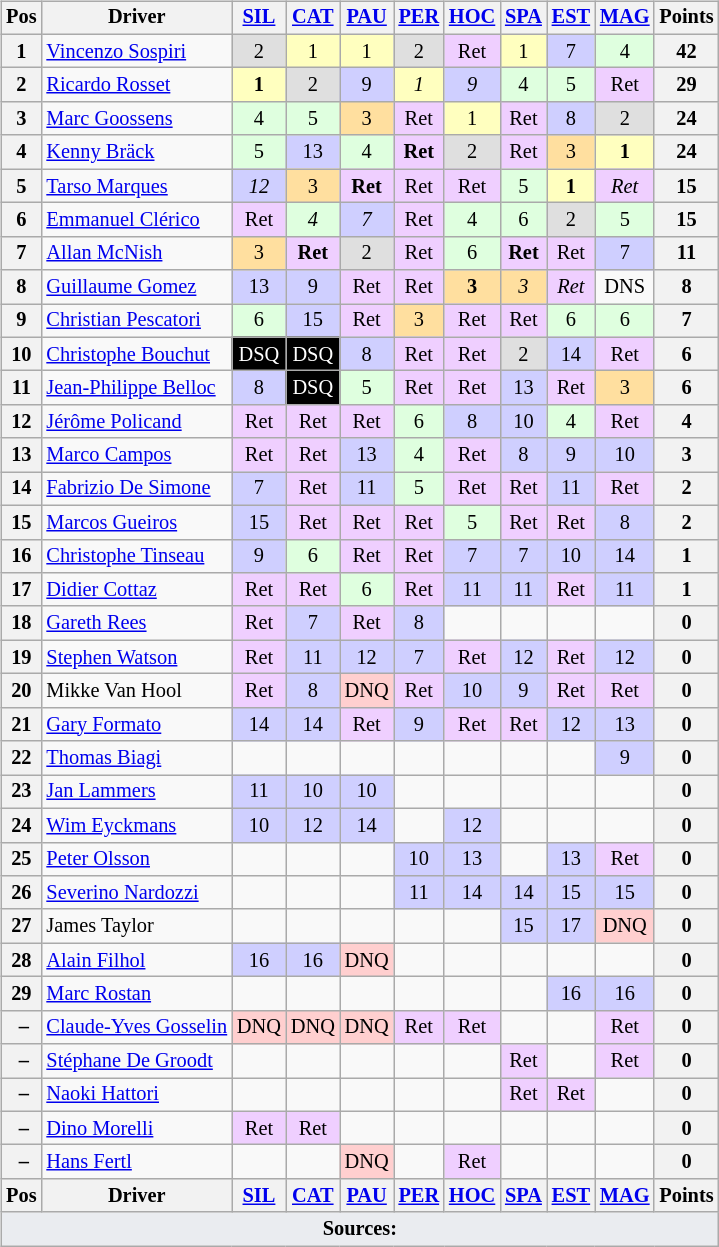<table>
<tr valign="top">
<td><br><table class="wikitable" style="font-size: 85%; text-align:center;">
<tr valign="top">
<th valign="middle">Pos</th>
<th valign="middle">Driver</th>
<th valign="middle"><a href='#'>SIL</a><br></th>
<th valign="middle"><a href='#'>CAT</a><br></th>
<th valign="middle"><a href='#'>PAU</a><br></th>
<th valign="middle"><a href='#'>PER</a><br></th>
<th valign="middle"><a href='#'>HOC</a><br></th>
<th valign="middle"><a href='#'>SPA</a><br></th>
<th valign="middle"><a href='#'>EST</a><br></th>
<th valign="middle"><a href='#'>MAG</a><br></th>
<th valign="middle">Points</th>
</tr>
<tr>
<th>1</th>
<td align=left> <a href='#'>Vincenzo Sospiri</a></td>
<td style="background:#DFDFDF;">2</td>
<td style="background:#FFFFBF;">1</td>
<td style="background:#FFFFBF;">1</td>
<td style="background:#DFDFDF;">2</td>
<td style="background:#EFCFFF;">Ret</td>
<td style="background:#FFFFBF;">1</td>
<td style="background:#CFCFFF;">7</td>
<td style="background:#DFFFDF;">4</td>
<th align="right"><strong>42</strong></th>
</tr>
<tr>
<th>2</th>
<td align=left> <a href='#'>Ricardo Rosset</a></td>
<td style="background:#FFFFBF;"><strong>1</strong></td>
<td style="background:#DFDFDF;">2</td>
<td style="background:#CFCFFF;">9</td>
<td style="background:#FFFFBF;"><em>1</em></td>
<td style="background:#CFCFFF;"><em>9</em></td>
<td style="background:#DFFFDF;">4</td>
<td style="background:#DFFFDF;">5</td>
<td style="background:#EFCFFF;">Ret</td>
<th align="right"><strong>29</strong></th>
</tr>
<tr>
<th>3</th>
<td align=left> <a href='#'>Marc Goossens</a></td>
<td style="background:#DFFFDF;">4</td>
<td style="background:#DFFFDF;">5</td>
<td style="background:#FFDF9F;">3</td>
<td style="background:#EFCFFF;">Ret</td>
<td style="background:#FFFFBF;">1</td>
<td style="background:#EFCFFF;">Ret</td>
<td style="background:#CFCFFF;">8</td>
<td style="background:#DFDFDF;">2</td>
<th align="right"><strong>24</strong></th>
</tr>
<tr>
<th>4</th>
<td align=left> <a href='#'>Kenny Bräck</a></td>
<td style="background:#DFFFDF;">5</td>
<td style="background:#CFCFFF;">13</td>
<td style="background:#DFFFDF;">4</td>
<td style="background:#EFCFFF;"><strong>Ret</strong></td>
<td style="background:#DFDFDF;">2</td>
<td style="background:#EFCFFF;">Ret</td>
<td style="background:#FFDF9F;">3</td>
<td style="background:#FFFFBF;"><strong>1</strong></td>
<th align="right"><strong>24</strong></th>
</tr>
<tr>
<th>5</th>
<td align=left> <a href='#'>Tarso Marques</a></td>
<td style="background:#CFCFFF;"><em>12</em></td>
<td style="background:#FFDF9F;">3</td>
<td style="background:#EFCFFF;"><strong>Ret</strong></td>
<td style="background:#EFCFFF;">Ret</td>
<td style="background:#EFCFFF;">Ret</td>
<td style="background:#DFFFDF;">5</td>
<td style="background:#FFFFBF;"><strong>1</strong></td>
<td style="background:#EFCFFF;"><em>Ret</em></td>
<th align="right"><strong>15</strong></th>
</tr>
<tr>
<th>6</th>
<td align=left> <a href='#'>Emmanuel Clérico</a></td>
<td style="background:#EFCFFF;">Ret</td>
<td style="background:#DFFFDF;"><em>4</em></td>
<td style="background:#CFCFFF;"><em>7</em></td>
<td style="background:#EFCFFF;">Ret</td>
<td style="background:#DFFFDF;">4</td>
<td style="background:#DFFFDF;">6</td>
<td style="background:#DFDFDF;">2</td>
<td style="background:#DFFFDF;">5</td>
<th align="right"><strong>15</strong></th>
</tr>
<tr>
<th>7</th>
<td align=left> <a href='#'>Allan McNish</a></td>
<td style="background:#FFDF9F;">3</td>
<td style="background:#EFCFFF;"><strong>Ret</strong></td>
<td style="background:#DFDFDF;">2</td>
<td style="background:#EFCFFF;">Ret</td>
<td style="background:#DFFFDF;">6</td>
<td style="background:#EFCFFF;"><strong>Ret</strong></td>
<td style="background:#EFCFFF;">Ret</td>
<td style="background:#CFCFFF;">7</td>
<th align="right"><strong>11</strong></th>
</tr>
<tr>
<th>8</th>
<td align=left> <a href='#'>Guillaume Gomez</a></td>
<td style="background:#CFCFFF;">13</td>
<td style="background:#CFCFFF;">9</td>
<td style="background:#EFCFFF;">Ret</td>
<td style="background:#EFCFFF;">Ret</td>
<td style="background:#FFDF9F;"><strong>3</strong></td>
<td style="background:#FFDF9F;"><em>3</em></td>
<td style="background:#EFCFFF;"><em>Ret</em></td>
<td>DNS</td>
<th align="right"><strong>8</strong></th>
</tr>
<tr>
<th>9</th>
<td align=left> <a href='#'>Christian Pescatori</a></td>
<td style="background:#DFFFDF;">6</td>
<td style="background:#CFCFFF;">15</td>
<td style="background:#EFCFFF;">Ret</td>
<td style="background:#FFDF9F;">3</td>
<td style="background:#EFCFFF;">Ret</td>
<td style="background:#EFCFFF;">Ret</td>
<td style="background:#DFFFDF;">6</td>
<td style="background:#DFFFDF;">6</td>
<th align="right"><strong>7</strong></th>
</tr>
<tr>
<th>10</th>
<td align=left> <a href='#'>Christophe Bouchut</a></td>
<td style="background:#000000; color:white">DSQ</td>
<td style="background:#000000; color:white">DSQ</td>
<td style="background:#CFCFFF;">8</td>
<td style="background:#EFCFFF;">Ret</td>
<td style="background:#EFCFFF;">Ret</td>
<td style="background:#DFDFDF;">2</td>
<td style="background:#CFCFFF;">14</td>
<td style="background:#EFCFFF;">Ret</td>
<th align="right"><strong>6</strong></th>
</tr>
<tr>
<th>11</th>
<td align=left> <a href='#'>Jean-Philippe Belloc</a></td>
<td style="background:#CFCFFF;">8</td>
<td style="background:#000000; color:white">DSQ</td>
<td style="background:#DFFFDF;">5</td>
<td style="background:#EFCFFF;">Ret</td>
<td style="background:#EFCFFF;">Ret</td>
<td style="background:#CFCFFF;">13</td>
<td style="background:#EFCFFF;">Ret</td>
<td style="background:#FFDF9F;">3</td>
<th align="right"><strong>6</strong></th>
</tr>
<tr>
<th>12</th>
<td align=left> <a href='#'>Jérôme Policand</a></td>
<td style="background:#EFCFFF;">Ret</td>
<td style="background:#EFCFFF;">Ret</td>
<td style="background:#EFCFFF;">Ret</td>
<td style="background:#DFFFDF;">6</td>
<td style="background:#CFCFFF;">8</td>
<td style="background:#CFCFFF;">10</td>
<td style="background:#DFFFDF;">4</td>
<td style="background:#EFCFFF;">Ret</td>
<th align="right"><strong>4</strong></th>
</tr>
<tr>
<th>13</th>
<td align=left> <a href='#'>Marco Campos</a></td>
<td style="background:#EFCFFF;">Ret</td>
<td style="background:#EFCFFF;">Ret</td>
<td style="background:#CFCFFF;">13</td>
<td style="background:#DFFFDF;">4</td>
<td style="background:#EFCFFF;">Ret</td>
<td style="background:#CFCFFF;">8</td>
<td style="background:#CFCFFF;">9</td>
<td style="background:#CFCFFF;">10</td>
<th align="right"><strong>3</strong></th>
</tr>
<tr>
<th>14</th>
<td align=left> <a href='#'>Fabrizio De Simone</a></td>
<td style="background:#CFCFFF;">7</td>
<td style="background:#EFCFFF;">Ret</td>
<td style="background:#CFCFFF;">11</td>
<td style="background:#DFFFDF;">5</td>
<td style="background:#EFCFFF;">Ret</td>
<td style="background:#EFCFFF;">Ret</td>
<td style="background:#CFCFFF;">11</td>
<td style="background:#EFCFFF;">Ret</td>
<th align="right"><strong>2</strong></th>
</tr>
<tr>
<th>15</th>
<td align=left> <a href='#'>Marcos Gueiros</a></td>
<td style="background:#CFCFFF;">15</td>
<td style="background:#EFCFFF;">Ret</td>
<td style="background:#EFCFFF;">Ret</td>
<td style="background:#EFCFFF;">Ret</td>
<td style="background:#DFFFDF;">5</td>
<td style="background:#EFCFFF;">Ret</td>
<td style="background:#EFCFFF;">Ret</td>
<td style="background:#CFCFFF;">8</td>
<th align="right"><strong>2</strong></th>
</tr>
<tr>
<th>16</th>
<td align=left> <a href='#'>Christophe Tinseau</a></td>
<td style="background:#CFCFFF;">9</td>
<td style="background:#DFFFDF;">6</td>
<td style="background:#EFCFFF;">Ret</td>
<td style="background:#EFCFFF;">Ret</td>
<td style="background:#CFCFFF;">7</td>
<td style="background:#CFCFFF;">7</td>
<td style="background:#CFCFFF;">10</td>
<td style="background:#CFCFFF;">14</td>
<th align="right"><strong>1</strong></th>
</tr>
<tr>
<th>17</th>
<td align=left> <a href='#'>Didier Cottaz</a></td>
<td style="background:#EFCFFF;">Ret</td>
<td style="background:#EFCFFF;">Ret</td>
<td style="background:#DFFFDF;">6</td>
<td style="background:#EFCFFF;">Ret</td>
<td style="background:#CFCFFF;">11</td>
<td style="background:#CFCFFF;">11</td>
<td style="background:#EFCFFF;">Ret</td>
<td style="background:#CFCFFF;">11</td>
<th align="right"><strong>1</strong></th>
</tr>
<tr>
<th>18</th>
<td align=left> <a href='#'>Gareth Rees</a></td>
<td style="background:#EFCFFF;">Ret</td>
<td style="background:#CFCFFF;">7</td>
<td style="background:#EFCFFF;">Ret</td>
<td style="background:#CFCFFF;">8</td>
<td></td>
<td></td>
<td></td>
<td></td>
<th align="right"><strong>0</strong></th>
</tr>
<tr>
<th>19</th>
<td align=left> <a href='#'>Stephen Watson</a></td>
<td style="background:#EFCFFF;">Ret</td>
<td style="background:#CFCFFF;">11</td>
<td style="background:#CFCFFF;">12</td>
<td style="background:#CFCFFF;">7</td>
<td style="background:#EFCFFF;">Ret</td>
<td style="background:#CFCFFF;">12</td>
<td style="background:#EFCFFF;">Ret</td>
<td style="background:#CFCFFF;">12</td>
<th align="right"><strong>0</strong></th>
</tr>
<tr>
<th>20</th>
<td align=left> Mikke Van Hool</td>
<td style="background:#EFCFFF;">Ret</td>
<td style="background:#CFCFFF;">8</td>
<td style="background:#FFCFCF;">DNQ</td>
<td style="background:#EFCFFF;">Ret</td>
<td style="background:#CFCFFF;">10</td>
<td style="background:#CFCFFF;">9</td>
<td style="background:#EFCFFF;">Ret</td>
<td style="background:#EFCFFF;">Ret</td>
<th align="right"><strong>0</strong></th>
</tr>
<tr>
<th>21</th>
<td align=left> <a href='#'>Gary Formato</a></td>
<td style="background:#CFCFFF;">14</td>
<td style="background:#CFCFFF;">14</td>
<td style="background:#EFCFFF;">Ret</td>
<td style="background:#CFCFFF;">9</td>
<td style="background:#EFCFFF;">Ret</td>
<td style="background:#EFCFFF;">Ret</td>
<td style="background:#CFCFFF;">12</td>
<td style="background:#CFCFFF;">13</td>
<th align="right"><strong>0</strong></th>
</tr>
<tr>
<th>22</th>
<td align=left> <a href='#'>Thomas Biagi</a></td>
<td></td>
<td></td>
<td></td>
<td></td>
<td></td>
<td></td>
<td></td>
<td style="background:#CFCFFF;">9</td>
<th align="right"><strong>0</strong></th>
</tr>
<tr>
<th>23</th>
<td align=left> <a href='#'>Jan Lammers</a></td>
<td style="background:#CFCFFF;">11</td>
<td style="background:#CFCFFF;">10</td>
<td style="background:#CFCFFF;">10</td>
<td></td>
<td></td>
<td></td>
<td></td>
<td></td>
<th align="right"><strong>0</strong></th>
</tr>
<tr>
<th>24</th>
<td align=left> <a href='#'>Wim Eyckmans</a></td>
<td style="background:#CFCFFF;">10</td>
<td style="background:#CFCFFF;">12</td>
<td style="background:#CFCFFF;">14</td>
<td></td>
<td style="background:#CFCFFF;">12</td>
<td></td>
<td></td>
<td></td>
<th align="right"><strong>0</strong></th>
</tr>
<tr>
<th>25</th>
<td align=left> <a href='#'>Peter Olsson</a></td>
<td></td>
<td></td>
<td></td>
<td style="background:#CFCFFF;">10</td>
<td style="background:#CFCFFF;">13</td>
<td></td>
<td style="background:#CFCFFF;">13</td>
<td style="background:#EFCFFF;">Ret</td>
<th align="right"><strong>0</strong></th>
</tr>
<tr>
<th>26</th>
<td align=left> <a href='#'>Severino Nardozzi</a></td>
<td></td>
<td></td>
<td></td>
<td style="background:#CFCFFF;">11</td>
<td style="background:#CFCFFF;">14</td>
<td style="background:#CFCFFF;">14</td>
<td style="background:#CFCFFF;">15</td>
<td style="background:#CFCFFF;">15</td>
<th align="right"><strong>0</strong></th>
</tr>
<tr>
<th>27</th>
<td align=left> James Taylor</td>
<td></td>
<td></td>
<td></td>
<td></td>
<td></td>
<td style="background:#CFCFFF;">15</td>
<td style="background:#CFCFFF;">17</td>
<td style="background:#FFCFCF;">DNQ</td>
<th align="right"><strong>0</strong></th>
</tr>
<tr>
<th>28</th>
<td align=left> <a href='#'>Alain Filhol</a></td>
<td style="background:#CFCFFF;">16</td>
<td style="background:#CFCFFF;">16</td>
<td style="background:#FFCFCF;">DNQ</td>
<td></td>
<td></td>
<td></td>
<td></td>
<td></td>
<th align="right"><strong>0</strong></th>
</tr>
<tr>
<th>29</th>
<td align=left> <a href='#'>Marc Rostan</a></td>
<td></td>
<td></td>
<td></td>
<td></td>
<td></td>
<td></td>
<td style="background:#CFCFFF;">16</td>
<td style="background:#CFCFFF;">16</td>
<th align="right"><strong>0</strong></th>
</tr>
<tr>
<th> –</th>
<td align=left> <a href='#'>Claude-Yves Gosselin</a></td>
<td style="background:#FFCFCF;">DNQ</td>
<td style="background:#FFCFCF;">DNQ</td>
<td style="background:#FFCFCF;">DNQ</td>
<td style="background:#EFCFFF;">Ret</td>
<td style="background:#EFCFFF;">Ret</td>
<td></td>
<td></td>
<td style="background:#EFCFFF;">Ret</td>
<th align="right"><strong>0</strong></th>
</tr>
<tr>
<th> –</th>
<td align=left> <a href='#'>Stéphane De Groodt</a></td>
<td></td>
<td></td>
<td></td>
<td></td>
<td></td>
<td style="background:#EFCFFF;">Ret</td>
<td></td>
<td style="background:#EFCFFF;">Ret</td>
<th align="right"><strong>0</strong></th>
</tr>
<tr>
<th> –</th>
<td align=left> <a href='#'>Naoki Hattori</a></td>
<td></td>
<td></td>
<td></td>
<td></td>
<td></td>
<td style="background:#EFCFFF;">Ret</td>
<td style="background:#EFCFFF;">Ret</td>
<td></td>
<th align="right"><strong>0</strong></th>
</tr>
<tr>
<th> –</th>
<td align=left> <a href='#'>Dino Morelli</a></td>
<td style="background:#EFCFFF;">Ret</td>
<td style="background:#EFCFFF;">Ret</td>
<td></td>
<td></td>
<td></td>
<td></td>
<td></td>
<td></td>
<th align="right"><strong>0</strong></th>
</tr>
<tr>
<th> –</th>
<td align=left> <a href='#'>Hans Fertl</a></td>
<td></td>
<td></td>
<td style="background:#FFCFCF;">DNQ</td>
<td></td>
<td style="background:#EFCFFF;">Ret</td>
<td></td>
<td></td>
<td></td>
<th align="right"><strong>0</strong></th>
</tr>
<tr valign="top">
<th valign="middle">Pos</th>
<th valign="middle">Driver</th>
<th valign="middle"><a href='#'>SIL</a><br></th>
<th valign="middle"><a href='#'>CAT</a><br></th>
<th valign="middle"><a href='#'>PAU</a><br></th>
<th valign="middle"><a href='#'>PER</a><br></th>
<th valign="middle"><a href='#'>HOC</a><br></th>
<th valign="middle"><a href='#'>SPA</a><br></th>
<th valign="middle"><a href='#'>EST</a><br></th>
<th valign="middle"><a href='#'>MAG</a><br></th>
<th valign="middle">Points</th>
</tr>
<tr>
<td colspan="15" style="background-color:#EAECF0;text-align:center"><strong>Sources:</strong></td>
</tr>
</table>
</td>
<td valign="top"><br></td>
</tr>
</table>
